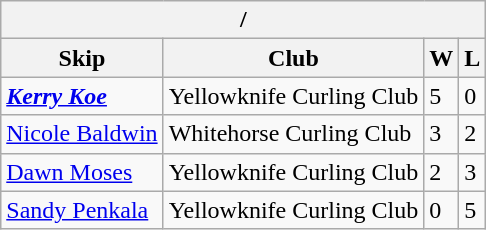<table class="wikitable">
<tr>
<th align="center" colspan=4>/</th>
</tr>
<tr>
<th>Skip</th>
<th>Club</th>
<th>W</th>
<th>L</th>
</tr>
<tr>
<td><strong><em><a href='#'>Kerry Koe</a></em></strong></td>
<td>Yellowknife Curling Club</td>
<td>5</td>
<td>0</td>
</tr>
<tr>
<td><a href='#'>Nicole Baldwin</a></td>
<td>Whitehorse Curling Club</td>
<td>3</td>
<td>2</td>
</tr>
<tr>
<td><a href='#'>Dawn Moses</a></td>
<td>Yellowknife Curling Club</td>
<td>2</td>
<td>3</td>
</tr>
<tr>
<td><a href='#'>Sandy Penkala</a></td>
<td>Yellowknife Curling Club</td>
<td>0</td>
<td>5</td>
</tr>
</table>
